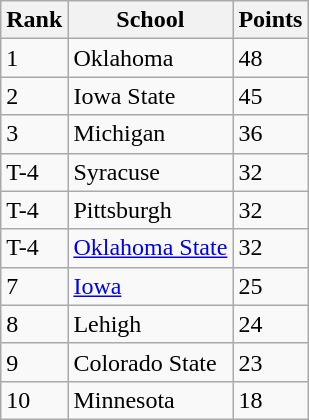<table class="wikitable">
<tr>
<th>Rank</th>
<th>School</th>
<th>Points</th>
</tr>
<tr>
<td>1</td>
<td>Oklahoma</td>
<td>48</td>
</tr>
<tr>
<td>2</td>
<td>Iowa State</td>
<td>45</td>
</tr>
<tr>
<td>3</td>
<td>Michigan</td>
<td>36</td>
</tr>
<tr>
<td>T-4</td>
<td>Syracuse</td>
<td>32</td>
</tr>
<tr>
<td>T-4</td>
<td>Pittsburgh</td>
<td>32</td>
</tr>
<tr>
<td>T-4</td>
<td><a href='#'>Oklahoma State</a></td>
<td>32</td>
</tr>
<tr>
<td>7</td>
<td><a href='#'>Iowa</a></td>
<td>25</td>
</tr>
<tr>
<td>8</td>
<td>Lehigh</td>
<td>24</td>
</tr>
<tr>
<td>9</td>
<td>Colorado State</td>
<td>23</td>
</tr>
<tr>
<td>10</td>
<td>Minnesota</td>
<td>18</td>
</tr>
</table>
